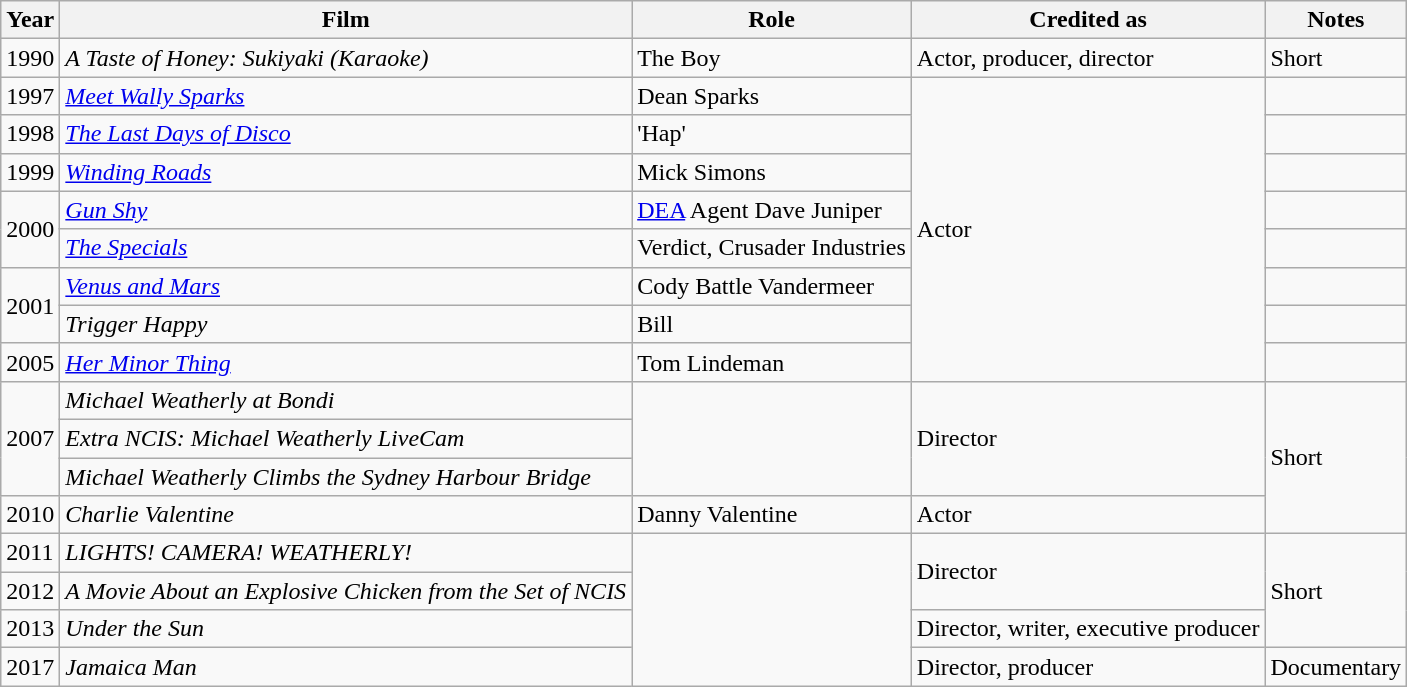<table class="wikitable">
<tr>
<th>Year</th>
<th>Film</th>
<th>Role</th>
<th>Credited as</th>
<th>Notes</th>
</tr>
<tr>
<td>1990</td>
<td><em>A Taste of Honey: Sukiyaki (Karaoke)</em></td>
<td>The Boy</td>
<td>Actor, producer, director</td>
<td>Short</td>
</tr>
<tr>
<td>1997</td>
<td><em><a href='#'>Meet Wally Sparks</a></em></td>
<td>Dean Sparks</td>
<td rowspan="8">Actor</td>
<td></td>
</tr>
<tr>
<td>1998</td>
<td><em><a href='#'>The Last Days of Disco</a></em></td>
<td>'Hap'</td>
<td></td>
</tr>
<tr>
<td>1999</td>
<td><em><a href='#'>Winding Roads</a></em></td>
<td>Mick Simons</td>
<td></td>
</tr>
<tr>
<td rowspan="2">2000</td>
<td><em><a href='#'>Gun Shy</a></em></td>
<td><a href='#'>DEA</a> Agent Dave Juniper</td>
<td></td>
</tr>
<tr>
<td><em><a href='#'>The Specials</a></em></td>
<td>Verdict, Crusader Industries</td>
<td></td>
</tr>
<tr>
<td rowspan="2">2001</td>
<td><em><a href='#'>Venus and Mars</a></em></td>
<td>Cody Battle Vandermeer</td>
<td></td>
</tr>
<tr>
<td><em>Trigger Happy</em></td>
<td>Bill</td>
<td></td>
</tr>
<tr>
<td>2005</td>
<td><em><a href='#'>Her Minor Thing</a></em></td>
<td>Tom Lindeman</td>
<td></td>
</tr>
<tr>
<td rowspan="3">2007</td>
<td><em>Michael Weatherly at Bondi</em></td>
<td rowspan="3"></td>
<td rowspan="3">Director</td>
<td rowspan="4">Short</td>
</tr>
<tr>
<td><em>Extra NCIS: Michael Weatherly LiveCam</em></td>
</tr>
<tr>
<td><em>Michael Weatherly Climbs the Sydney Harbour Bridge</em></td>
</tr>
<tr>
<td>2010</td>
<td><em>Charlie Valentine</em></td>
<td>Danny Valentine</td>
<td>Actor</td>
</tr>
<tr>
<td>2011</td>
<td><em>LIGHTS! CAMERA! WEATHERLY!</em></td>
<td rowspan="4"></td>
<td rowspan="2">Director</td>
<td rowspan="3">Short</td>
</tr>
<tr>
<td>2012</td>
<td><em>A Movie About an Explosive Chicken from the Set of NCIS</em></td>
</tr>
<tr>
<td>2013</td>
<td><em>Under the Sun</em></td>
<td>Director, writer, executive producer</td>
</tr>
<tr>
<td>2017</td>
<td><em>Jamaica Man</em></td>
<td>Director, producer</td>
<td>Documentary</td>
</tr>
</table>
